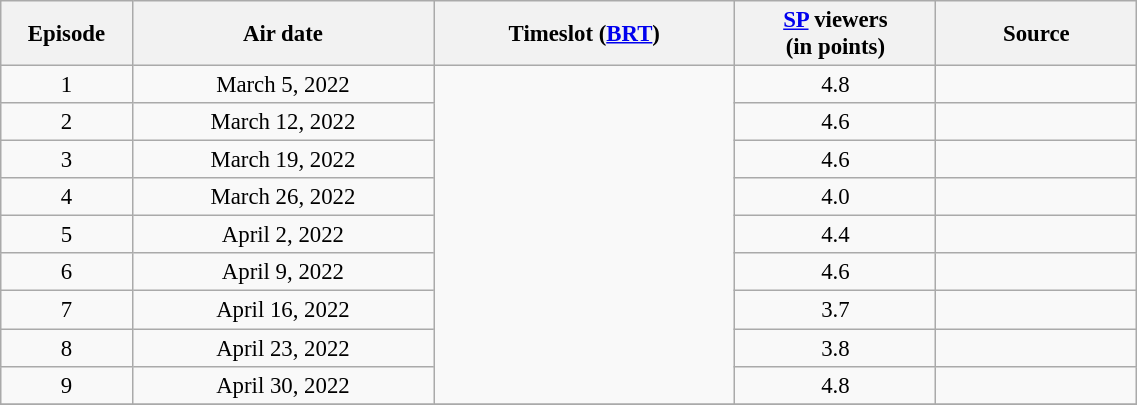<table class="wikitable sortable" style="text-align:center; font-size:95%; width: 60%">
<tr>
<th width="05.0%">Episode</th>
<th width="15.0%">Air date</th>
<th width="15.0%">Timeslot (<a href='#'>BRT</a>)</th>
<th width="10.0%"><a href='#'>SP</a> viewers<br>(in points)</th>
<th width="10.0%">Source</th>
</tr>
<tr>
<td>1</td>
<td>March 5, 2022</td>
<td rowspan=9></td>
<td>4.8</td>
<td></td>
</tr>
<tr>
<td>2</td>
<td>March 12, 2022</td>
<td>4.6</td>
<td></td>
</tr>
<tr>
<td>3</td>
<td>March 19, 2022</td>
<td>4.6</td>
<td></td>
</tr>
<tr>
<td>4</td>
<td>March 26, 2022</td>
<td>4.0</td>
<td></td>
</tr>
<tr>
<td>5</td>
<td>April 2, 2022</td>
<td>4.4</td>
<td></td>
</tr>
<tr>
<td>6</td>
<td>April 9, 2022</td>
<td>4.6</td>
<td></td>
</tr>
<tr>
<td>7</td>
<td>April 16, 2022</td>
<td>3.7</td>
<td></td>
</tr>
<tr>
<td>8</td>
<td>April 23, 2022</td>
<td>3.8</td>
<td></td>
</tr>
<tr>
<td>9</td>
<td>April 30, 2022</td>
<td>4.8</td>
<td></td>
</tr>
<tr>
</tr>
</table>
